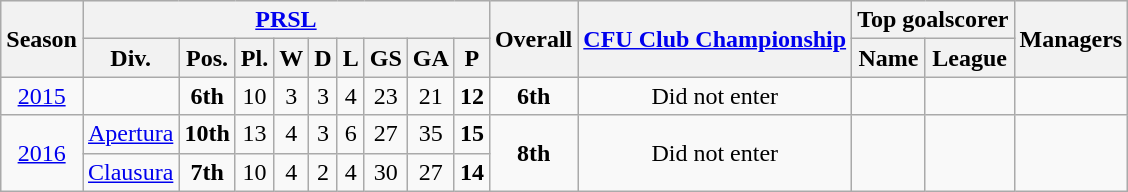<table class="wikitable">
<tr style="background:#efefef;">
<th rowspan="2">Season</th>
<th colspan="9"><a href='#'>PRSL</a></th>
<th rowspan="2">Overall</th>
<th rowspan="2"><a href='#'>CFU Club Championship</a></th>
<th colspan="2">Top goalscorer</th>
<th rowspan="2">Managers</th>
</tr>
<tr>
<th>Div.</th>
<th>Pos.</th>
<th>Pl.</th>
<th>W</th>
<th>D</th>
<th>L</th>
<th>GS</th>
<th>GA</th>
<th>P</th>
<th>Name</th>
<th>League</th>
</tr>
<tr>
<td align=center><a href='#'>2015</a></td>
<td align=center></td>
<td align=center><strong>6th</strong></td>
<td align=center>10</td>
<td align=center>3</td>
<td align=center>3</td>
<td align=center>4</td>
<td align=center>23</td>
<td align=center>21</td>
<td align=center><strong>12</strong></td>
<td align=center><strong>6th</strong></td>
<td align=center>Did not enter</td>
<td align=center></td>
<td align=center></td>
<td align=center></td>
</tr>
<tr>
<td align=center rowspan="2"><a href='#'>2016</a></td>
<td align=center><a href='#'>Apertura</a></td>
<td align=center><strong>10th</strong></td>
<td align=center>13</td>
<td align=center>4</td>
<td align=center>3</td>
<td align=center>6</td>
<td align=center>27</td>
<td align=center>35</td>
<td align=center><strong>15</strong></td>
<td align=center rowspan="2"><strong>8th</strong></td>
<td align=center rowspan="2">Did not enter</td>
<td align=center rowspan="2"></td>
<td align=center rowspan="2"></td>
<td align=center rowspan="2"></td>
</tr>
<tr>
<td align=center><a href='#'>Clausura</a></td>
<td align=center><strong>7th</strong></td>
<td align=center>10</td>
<td align=center>4</td>
<td align=center>2</td>
<td align=center>4</td>
<td align=center>30</td>
<td align=center>27</td>
<td align=center><strong>14</strong></td>
</tr>
</table>
